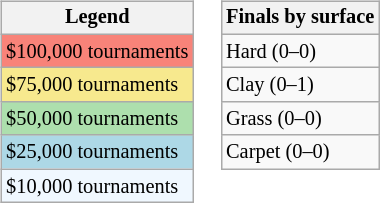<table>
<tr valign=top>
<td><br><table class=wikitable style="font-size:85%">
<tr>
<th>Legend</th>
</tr>
<tr style="background:#f88379;">
<td>$100,000 tournaments</td>
</tr>
<tr style="background:#f7e98e;">
<td>$75,000 tournaments</td>
</tr>
<tr style="background:#addfad;">
<td>$50,000 tournaments</td>
</tr>
<tr style="background:lightblue;">
<td>$25,000 tournaments</td>
</tr>
<tr style="background:#f0f8ff;">
<td>$10,000 tournaments</td>
</tr>
</table>
</td>
<td><br><table class=wikitable style="font-size:85%">
<tr>
<th>Finals by surface</th>
</tr>
<tr>
<td>Hard (0–0)</td>
</tr>
<tr>
<td>Clay (0–1)</td>
</tr>
<tr>
<td>Grass (0–0)</td>
</tr>
<tr>
<td>Carpet (0–0)</td>
</tr>
</table>
</td>
</tr>
</table>
